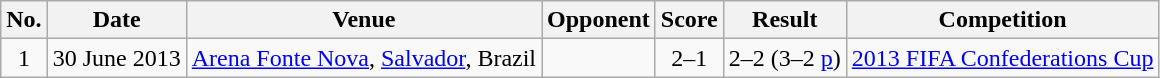<table class="wikitable sortable">
<tr>
<th scope="col">No.</th>
<th scope="col">Date</th>
<th scope="col">Venue</th>
<th scope="col">Opponent</th>
<th scope="col">Score</th>
<th scope="col">Result</th>
<th scope="col">Competition</th>
</tr>
<tr>
<td style="text-align:center">1</td>
<td>30 June 2013</td>
<td><a href='#'>Arena Fonte Nova</a>, <a href='#'>Salvador</a>, Brazil</td>
<td></td>
<td style="text-align:center">2–1</td>
<td style="text-align:center">2–2 (3–2 <a href='#'>p</a>)</td>
<td><a href='#'>2013 FIFA Confederations Cup</a></td>
</tr>
</table>
